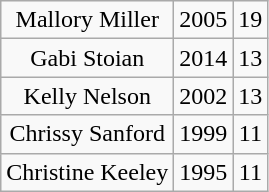<table class="wikitable" style="text-align: center;">
<tr>
<td>Mallory Miller</td>
<td>2005</td>
<td>19</td>
</tr>
<tr>
<td>Gabi Stoian</td>
<td>2014</td>
<td>13</td>
</tr>
<tr>
<td>Kelly Nelson</td>
<td>2002</td>
<td>13</td>
</tr>
<tr>
<td>Chrissy Sanford</td>
<td>1999</td>
<td>11</td>
</tr>
<tr>
<td>Christine Keeley</td>
<td>1995</td>
<td>11</td>
</tr>
</table>
